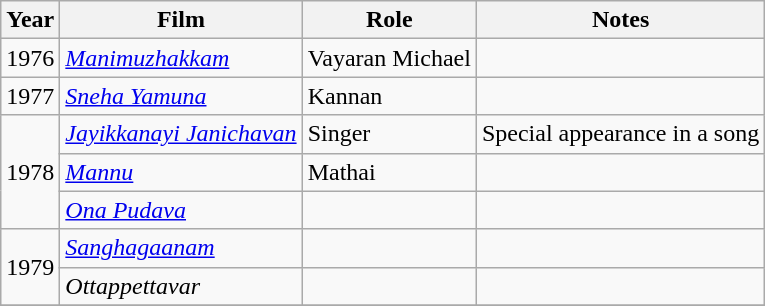<table class="wikitable sortable">
<tr>
<th>Year</th>
<th>Film</th>
<th>Role</th>
<th>Notes</th>
</tr>
<tr>
<td>1976</td>
<td><em><a href='#'>Manimuzhakkam</a></em></td>
<td>Vayaran Michael</td>
<td></td>
</tr>
<tr>
<td>1977</td>
<td><em><a href='#'>Sneha Yamuna</a></em></td>
<td>Kannan</td>
<td></td>
</tr>
<tr>
<td rowspan=3>1978</td>
<td><em><a href='#'>Jayikkanayi Janichavan</a></em></td>
<td>Singer</td>
<td>Special appearance in a song</td>
</tr>
<tr>
<td><em><a href='#'>Mannu</a></em></td>
<td>Mathai</td>
<td></td>
</tr>
<tr>
<td><em><a href='#'>Ona Pudava</a></em></td>
<td></td>
<td></td>
</tr>
<tr>
<td rowspan=2>1979</td>
<td><em><a href='#'>Sanghagaanam</a></em></td>
<td></td>
<td></td>
</tr>
<tr>
<td><em>Ottappettavar</em></td>
<td></td>
<td></td>
</tr>
<tr>
</tr>
</table>
